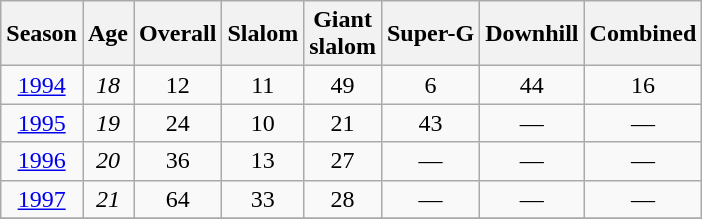<table class=wikitable style="text-align:center">
<tr>
<th>Season</th>
<th>Age</th>
<th>Overall</th>
<th>Slalom</th>
<th>Giant<br>slalom</th>
<th>Super-G</th>
<th>Downhill</th>
<th>Combined</th>
</tr>
<tr>
<td><a href='#'>1994</a></td>
<td><em>18</em></td>
<td>12</td>
<td>11</td>
<td>49</td>
<td>6</td>
<td>44</td>
<td>16</td>
</tr>
<tr>
<td><a href='#'>1995</a></td>
<td><em>19</em></td>
<td>24</td>
<td>10</td>
<td>21</td>
<td>43</td>
<td>—</td>
<td>—</td>
</tr>
<tr>
<td><a href='#'>1996</a></td>
<td><em>20</em></td>
<td>36</td>
<td>13</td>
<td>27</td>
<td>—</td>
<td>—</td>
<td>—</td>
</tr>
<tr>
<td><a href='#'>1997</a></td>
<td><em>21</em></td>
<td>64</td>
<td>33</td>
<td>28</td>
<td>—</td>
<td>—</td>
<td>—</td>
</tr>
<tr>
</tr>
</table>
